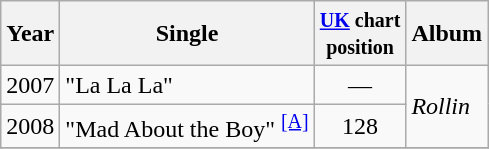<table class="wikitable">
<tr>
<th>Year</th>
<th>Single</th>
<th><small><a href='#'>UK</a> chart<br>position</small></th>
<th>Album</th>
</tr>
<tr>
<td>2007</td>
<td>"La La La"</td>
<td align="center">—</td>
<td rowspan="2"><em>Rollin<strong></td>
</tr>
<tr>
<td>2008</td>
<td>"Mad About the Boy" <sup><a href='#'></strong>[A]<strong></a></sup></td>
<td align="center">128</td>
</tr>
<tr>
</tr>
</table>
